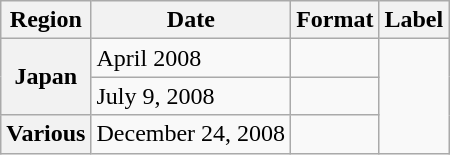<table class="wikitable plainrowheaders">
<tr>
<th scope="col">Region</th>
<th scope="col">Date</th>
<th scope="col">Format</th>
<th scope="col">Label</th>
</tr>
<tr>
<th scope="row" rowspan="2">Japan</th>
<td>April 2008</td>
<td></td>
<td rowspan="3"></td>
</tr>
<tr>
<td>July 9, 2008</td>
<td></td>
</tr>
<tr>
<th scope="row">Various </th>
<td>December 24, 2008</td>
<td></td>
</tr>
</table>
